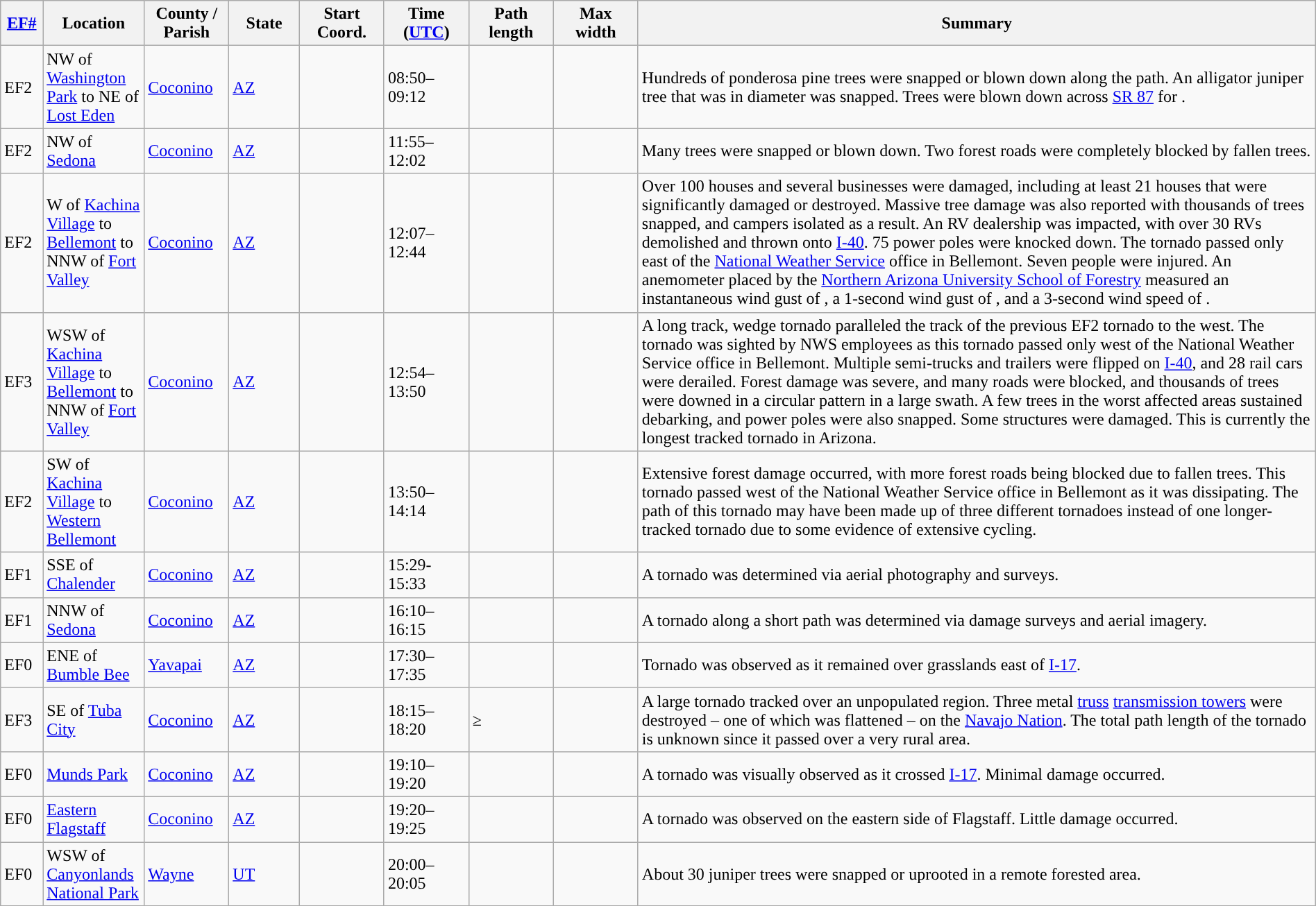<table class="wikitable sortable" style="width:100%;">
<tr>
<th scope="col"  style="width:3%; text-align:center;"><a href='#'>EF#</a></th>
<th scope="col"  style="width:7%; text-align:center;" class="unsortable">Location</th>
<th scope="col"  style="width:6%; text-align:center;" class="unsortable">County / Parish</th>
<th scope="col"  style="width:5%; text-align:center;">State</th>
<th scope="col"  style="width:6%; text-align:center;">Start Coord.</th>
<th scope="col"  style="width:6%; text-align:center;">Time (<a href='#'>UTC</a>)</th>
<th scope="col"  style="width:6%; text-align:center;">Path length</th>
<th scope="col"  style="width:6%; text-align:center;">Max width</th>
<th scope="col" class="unsortable" style="width:48%; text-align:center;">Summary</th>
</tr>
<tr>
<td>EF2</td>
<td>NW of <a href='#'>Washington Park</a> to NE of <a href='#'>Lost Eden</a></td>
<td><a href='#'>Coconino</a></td>
<td><a href='#'>AZ</a></td>
<td></td>
<td>08:50–09:12</td>
<td></td>
<td></td>
<td>Hundreds of ponderosa pine trees were snapped or blown down along the path. An alligator juniper tree that was  in diameter was snapped. Trees were blown down across <a href='#'>SR 87</a> for .</td>
</tr>
<tr>
<td>EF2</td>
<td>NW of <a href='#'>Sedona</a></td>
<td><a href='#'>Coconino</a></td>
<td><a href='#'>AZ</a></td>
<td></td>
<td>11:55–12:02</td>
<td></td>
<td></td>
<td>Many trees were snapped or blown down. Two forest roads were completely blocked by fallen trees.</td>
</tr>
<tr>
<td>EF2</td>
<td>W of <a href='#'>Kachina Village</a> to <a href='#'>Bellemont</a> to NNW of <a href='#'>Fort Valley</a></td>
<td><a href='#'>Coconino</a></td>
<td><a href='#'>AZ</a></td>
<td></td>
<td>12:07–12:44</td>
<td></td>
<td></td>
<td>Over 100 houses and several businesses were damaged, including at least 21 houses that were significantly damaged or destroyed. Massive tree damage was also reported with thousands of trees snapped, and campers isolated as a result. An RV dealership was impacted, with over 30 RVs demolished and thrown onto <a href='#'>I-40</a>. 75 power poles were knocked down. The tornado passed only  east of the <a href='#'>National Weather Service</a> office in Bellemont. Seven people were injured. An anemometer placed by the <a href='#'>Northern Arizona University School of Forestry</a> measured an instantaneous wind gust of , a 1-second wind gust of , and a 3-second wind speed of .</td>
</tr>
<tr>
<td>EF3</td>
<td>WSW of <a href='#'>Kachina Village</a> to <a href='#'>Bellemont</a> to NNW of <a href='#'>Fort Valley</a></td>
<td><a href='#'>Coconino</a></td>
<td><a href='#'>AZ</a></td>
<td></td>
<td>12:54–13:50</td>
<td></td>
<td></td>
<td>A long track, wedge tornado paralleled the track of the previous EF2 tornado  to the west. The tornado was sighted by NWS employees as this tornado passed only  west of the National Weather Service office in Bellemont. Multiple semi-trucks and trailers were flipped on <a href='#'>I-40</a>, and 28 rail cars were derailed. Forest damage was severe, and many roads were blocked, and thousands of trees were downed in a circular pattern in a large swath. A few trees in the worst affected areas sustained debarking, and power poles were also snapped. Some structures were damaged. This is currently the longest tracked tornado in Arizona.</td>
</tr>
<tr>
<td>EF2</td>
<td>SW of <a href='#'>Kachina Village</a> to <a href='#'>Western Bellemont</a></td>
<td><a href='#'>Coconino</a></td>
<td><a href='#'>AZ</a></td>
<td></td>
<td>13:50–14:14</td>
<td></td>
<td></td>
<td>Extensive forest damage occurred, with more forest roads being blocked due to fallen trees. This tornado passed  west of the National Weather Service office in Bellemont as it was dissipating. The path of this tornado may have been made up of three different tornadoes instead of one longer-tracked tornado due to some evidence of extensive cycling.</td>
</tr>
<tr>
<td>EF1</td>
<td>SSE of <a href='#'>Chalender</a></td>
<td><a href='#'>Coconino</a></td>
<td><a href='#'>AZ</a></td>
<td></td>
<td>15:29-15:33</td>
<td></td>
<td></td>
<td>A tornado was determined via aerial photography and surveys.</td>
</tr>
<tr>
<td>EF1</td>
<td>NNW of <a href='#'>Sedona</a></td>
<td><a href='#'>Coconino</a></td>
<td><a href='#'>AZ</a></td>
<td></td>
<td>16:10–16:15</td>
<td></td>
<td></td>
<td>A tornado along a short path was determined via damage surveys and aerial imagery.</td>
</tr>
<tr>
<td>EF0</td>
<td>ENE of <a href='#'>Bumble Bee</a></td>
<td><a href='#'>Yavapai</a></td>
<td><a href='#'>AZ</a></td>
<td></td>
<td>17:30–17:35</td>
<td></td>
<td></td>
<td>Tornado was observed as it remained over grasslands east of <a href='#'>I-17</a>.</td>
</tr>
<tr>
<td>EF3</td>
<td>SE of <a href='#'>Tuba City</a></td>
<td><a href='#'>Coconino</a></td>
<td><a href='#'>AZ</a></td>
<td></td>
<td>18:15–18:20</td>
<td>≥</td>
<td></td>
<td>A large tornado tracked over an unpopulated region. Three metal <a href='#'>truss</a> <a href='#'>transmission towers</a> were destroyed – one of which was flattened – on the <a href='#'>Navajo Nation</a>. The total path length of the tornado is unknown since it passed over a very rural area.</td>
</tr>
<tr>
<td>EF0</td>
<td><a href='#'>Munds Park</a></td>
<td><a href='#'>Coconino</a></td>
<td><a href='#'>AZ</a></td>
<td></td>
<td>19:10–19:20</td>
<td></td>
<td></td>
<td>A tornado was visually observed as it crossed <a href='#'>I-17</a>. Minimal damage occurred.</td>
</tr>
<tr>
<td>EF0</td>
<td><a href='#'>Eastern Flagstaff</a></td>
<td><a href='#'>Coconino</a></td>
<td><a href='#'>AZ</a></td>
<td></td>
<td>19:20–19:25</td>
<td></td>
<td></td>
<td>A tornado was observed on the eastern side of Flagstaff. Little damage occurred.</td>
</tr>
<tr>
<td>EF0</td>
<td>WSW of <a href='#'>Canyonlands National Park</a></td>
<td><a href='#'>Wayne</a></td>
<td><a href='#'>UT</a></td>
<td></td>
<td>20:00–20:05</td>
<td></td>
<td></td>
<td>About 30 juniper trees were snapped or uprooted in a remote forested area.</td>
</tr>
<tr>
</tr>
</table>
